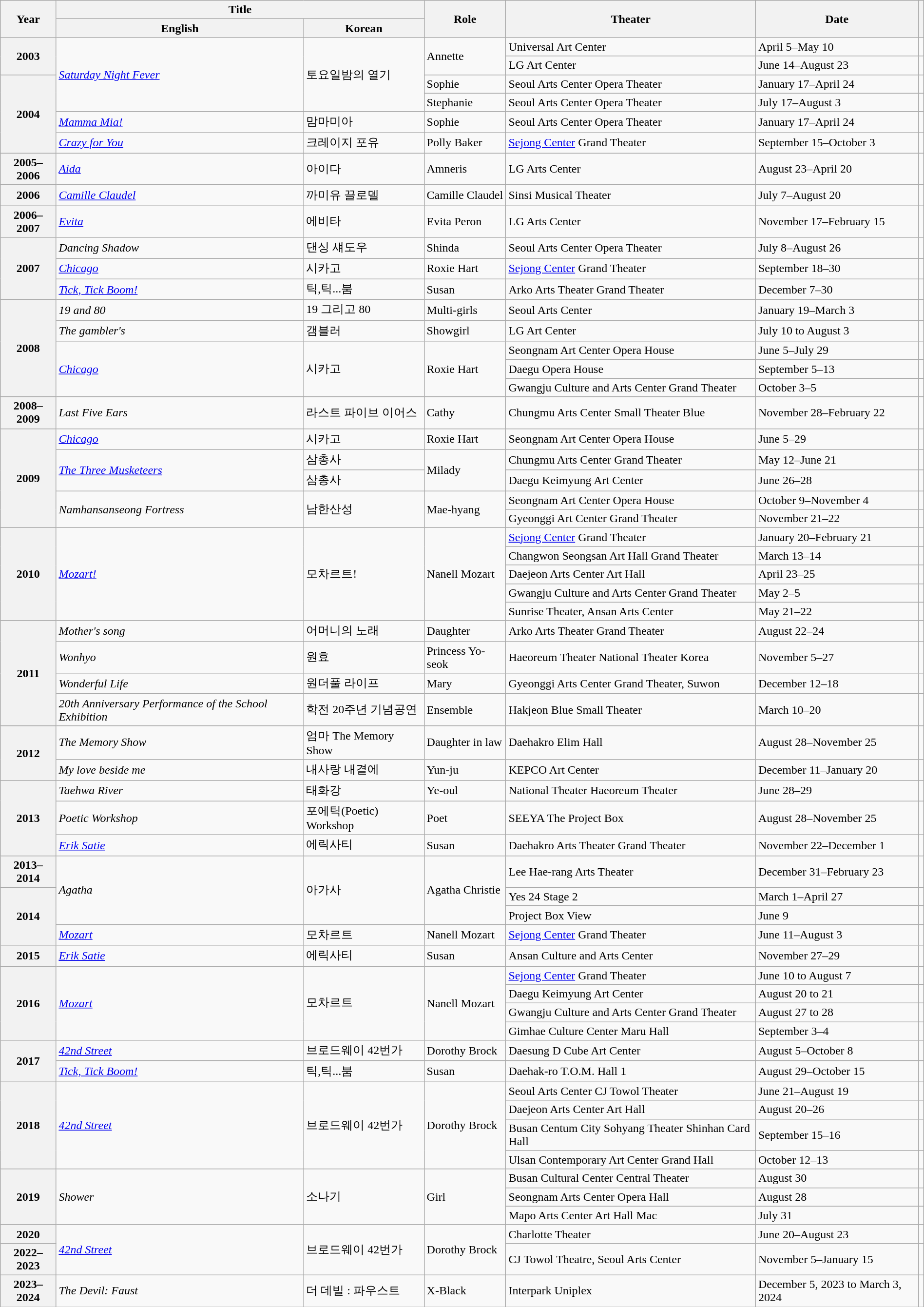<table Class="wikitable sortable plainrowheaders" style="clear:none; font-size:100%; padding:0 auto; width:100%; margin:auto">
<tr>
<th scope="col" rowspan="2">Year</th>
<th scope="col" colspan="2">Title</th>
<th scope="col" rowspan="2">Role</th>
<th rowspan="2" scope="col">Theater</th>
<th rowspan="2" scope="col">Date</th>
<th rowspan="2" scope="col" class="unsortable"></th>
</tr>
<tr>
<th>English</th>
<th>Korean</th>
</tr>
<tr>
<th scope="row" rowspan="2">2003</th>
<td rowspan="4"><em><a href='#'>Saturday Night Fever</a></em></td>
<td rowspan="4">토요일밤의 열기</td>
<td rowspan="2">Annette</td>
<td>Universal Art Center</td>
<td>April 5–May 10</td>
<td></td>
</tr>
<tr>
<td>LG Art Center</td>
<td>June 14–August 23</td>
<td></td>
</tr>
<tr>
<th scope="row" rowspan="4">2004</th>
<td>Sophie</td>
<td>Seoul Arts Center Opera Theater</td>
<td>January 17–April 24</td>
<td></td>
</tr>
<tr>
<td>Stephanie</td>
<td>Seoul Arts Center Opera Theater</td>
<td>July 17–August 3</td>
<td></td>
</tr>
<tr>
<td><em><a href='#'>Mamma Mia!</a></em></td>
<td>맘마미아</td>
<td>Sophie</td>
<td>Seoul Arts Center Opera Theater</td>
<td>January 17–April 24</td>
<td></td>
</tr>
<tr>
<td><a href='#'><em>Crazy for You</em></a></td>
<td>크레이지 포유</td>
<td>Polly Baker</td>
<td><a href='#'>Sejong Center</a> Grand Theater</td>
<td>September 15–October 3</td>
<td></td>
</tr>
<tr>
<th scope="row">2005–2006</th>
<td><a href='#'><em>Aida</em></a></td>
<td>아이다</td>
<td>Amneris</td>
<td>LG Arts Center</td>
<td>August 23–April 20</td>
<td style="font-size: 85%;"></td>
</tr>
<tr>
<th scope="row">2006</th>
<td><em><a href='#'>Camille Claudel</a></em></td>
<td>까미유 끌로델</td>
<td>Camille Claudel</td>
<td>Sinsi Musical Theater</td>
<td>July 7–August 20</td>
<td></td>
</tr>
<tr>
<th scope="row">2006–2007</th>
<td><em><a href='#'>Evita</a></em></td>
<td>에비타</td>
<td>Evita Peron</td>
<td>LG Arts Center</td>
<td>November 17–February 15</td>
<td></td>
</tr>
<tr>
<th scope="row" rowspan="3">2007</th>
<td><em>Dancing Shadow</em></td>
<td>댄싱 섀도우</td>
<td>Shinda</td>
<td>Seoul Arts Center Opera Theater</td>
<td>July 8–August 26</td>
<td></td>
</tr>
<tr>
<td><em><a href='#'>Chicago</a></em></td>
<td>시카고</td>
<td>Roxie Hart</td>
<td><a href='#'>Sejong Center</a> Grand Theater</td>
<td>September 18–30</td>
<td style="font-size: 85%;"></td>
</tr>
<tr>
<td><em><a href='#'>Tick, Tick Boom!</a></em></td>
<td>틱,틱...붐</td>
<td>Susan</td>
<td>Arko Arts Theater Grand Theater</td>
<td>December 7–30</td>
<td></td>
</tr>
<tr>
<th scope="row" rowspan="5">2008</th>
<td><em>19 and 80</em></td>
<td>19 그리고 80</td>
<td>Multi-girls</td>
<td>Seoul Arts Center</td>
<td>January 19–March 3</td>
<td></td>
</tr>
<tr>
<td><em>The gambler's</em></td>
<td>갬블러</td>
<td>Showgirl</td>
<td>LG Art Center</td>
<td>July 10 to August 3</td>
<td></td>
</tr>
<tr>
<td rowspan="3"><em><a href='#'>Chicago</a></em></td>
<td rowspan="3">시카고</td>
<td rowspan="3">Roxie Hart</td>
<td>Seongnam Art Center Opera House</td>
<td>June 5–July 29</td>
<td></td>
</tr>
<tr>
<td>Daegu Opera House</td>
<td>September 5–13</td>
<td></td>
</tr>
<tr>
<td>Gwangju Culture and Arts Center Grand Theater</td>
<td>October 3–5</td>
<td></td>
</tr>
<tr>
<th scope="row">2008–2009</th>
<td><em>Last Five Ears</em></td>
<td>라스트 파이브 이어스</td>
<td>Cathy</td>
<td>Chungmu Arts Center Small Theater Blue</td>
<td>November 28–February 22</td>
<td></td>
</tr>
<tr>
<th scope="row" rowspan="5">2009</th>
<td><em><a href='#'>Chicago</a></em></td>
<td>시카고</td>
<td>Roxie Hart</td>
<td>Seongnam Art Center Opera House</td>
<td>June 5–29</td>
<td></td>
</tr>
<tr>
<td rowspan="2"><em><a href='#'>The Three Musketeers</a></em></td>
<td>삼총사</td>
<td rowspan="2">Milady</td>
<td>Chungmu Arts Center Grand Theater</td>
<td>May 12–June 21</td>
<td></td>
</tr>
<tr>
<td>삼총사</td>
<td>Daegu Keimyung Art Center</td>
<td>June 26–28</td>
<td></td>
</tr>
<tr>
<td rowspan="2"><em>Namhansanseong Fortress</em></td>
<td rowspan="2">남한산성</td>
<td rowspan="2">Mae-hyang</td>
<td>Seongnam Art Center Opera House</td>
<td>October 9–November 4</td>
<td></td>
</tr>
<tr>
<td>Gyeonggi Art Center Grand Theater</td>
<td>November 21–22</td>
<td></td>
</tr>
<tr>
<th scope="row" rowspan="5">2010</th>
<td rowspan="5"><em><a href='#'>Mozart!</a></em></td>
<td rowspan="5">모차르트!</td>
<td rowspan="5">Nanell Mozart</td>
<td><a href='#'>Sejong Center</a> Grand Theater</td>
<td>January 20–February 21</td>
<td></td>
</tr>
<tr>
<td>Changwon Seongsan Art Hall Grand Theater</td>
<td>March 13–14</td>
<td></td>
</tr>
<tr>
<td>Daejeon Arts Center Art Hall</td>
<td>April 23–25</td>
<td></td>
</tr>
<tr>
<td>Gwangju Culture and Arts Center Grand Theater</td>
<td>May 2–5</td>
<td></td>
</tr>
<tr>
<td>Sunrise Theater, Ansan Arts Center</td>
<td>May 21–22</td>
<td></td>
</tr>
<tr>
<th scope="row" rowspan="4">2011</th>
<td><em>Mother's song</em></td>
<td>어머니의 노래</td>
<td>Daughter</td>
<td>Arko Arts Theater Grand Theater</td>
<td>August 22–24</td>
<td></td>
</tr>
<tr>
<td><em>Wonhyo</em></td>
<td>원효</td>
<td>Princess Yo-seok</td>
<td>Haeoreum Theater National Theater Korea</td>
<td>November 5–27</td>
<td></td>
</tr>
<tr>
<td><em>Wonderful Life</em></td>
<td>원더풀 라이프</td>
<td>Mary</td>
<td>Gyeonggi Arts Center Grand Theater, Suwon</td>
<td>December 12–18</td>
<td></td>
</tr>
<tr>
<td><em>20th Anniversary Performance of the School Exhibition</em></td>
<td>학전 20주년 기념공연</td>
<td>Ensemble</td>
<td>Hakjeon Blue Small Theater</td>
<td>March 10–20</td>
<td></td>
</tr>
<tr>
<th scope="row" rowspan="2">2012</th>
<td><em>The Memory Show</em></td>
<td>엄마 The Memory Show</td>
<td>Daughter in law</td>
<td>Daehakro Elim Hall</td>
<td>August 28–November 25</td>
<td></td>
</tr>
<tr>
<td><em>My love beside me</em></td>
<td>내사랑 내곁에</td>
<td>Yun-ju</td>
<td>KEPCO Art Center</td>
<td>December 11–January 20</td>
<td></td>
</tr>
<tr>
<th scope="row" rowspan="3">2013</th>
<td><em>Taehwa River</em></td>
<td>태화강</td>
<td>Ye-oul</td>
<td>National Theater Haeoreum Theater</td>
<td>June 28–29</td>
<td></td>
</tr>
<tr>
<td><em>Poetic Workshop</em></td>
<td>포에틱(Poetic) Workshop</td>
<td>Poet</td>
<td>SEEYA The Project Box</td>
<td>August 28–November 25</td>
<td></td>
</tr>
<tr>
<td><em><a href='#'>Erik Satie</a></em></td>
<td>에릭사티</td>
<td>Susan</td>
<td>Daehakro Arts Theater Grand Theater</td>
<td>November 22–December 1</td>
<td></td>
</tr>
<tr>
<th scope="row">2013–2014</th>
<td rowspan="3"><em>Agatha</em></td>
<td rowspan="3">아가사</td>
<td rowspan="3">Agatha Christie</td>
<td>Lee Hae-rang Arts Theater</td>
<td>December 31–February 23</td>
<td></td>
</tr>
<tr>
<th scope="row" rowspan="3">2014</th>
<td>Yes 24 Stage 2</td>
<td>March 1–April 27</td>
<td></td>
</tr>
<tr>
<td>Project Box View</td>
<td>June 9</td>
<td></td>
</tr>
<tr>
<td><em><a href='#'>Mozart</a></em></td>
<td>모차르트</td>
<td>Nanell Mozart</td>
<td><a href='#'>Sejong Center</a> Grand Theater</td>
<td>June 11–August 3</td>
<td></td>
</tr>
<tr>
<th scope="row">2015</th>
<td><em><a href='#'>Erik Satie</a></em></td>
<td>에릭사티</td>
<td>Susan</td>
<td>Ansan Culture and Arts Center</td>
<td>November 27–29</td>
<td></td>
</tr>
<tr>
<th scope="row" rowspan="4">2016</th>
<td rowspan="4"><em><a href='#'>Mozart</a></em></td>
<td rowspan="4">모차르트</td>
<td rowspan="4">Nanell Mozart</td>
<td><a href='#'>Sejong Center</a> Grand Theater</td>
<td>June 10 to August 7</td>
<td></td>
</tr>
<tr>
<td>Daegu Keimyung Art Center</td>
<td>August 20 to 21</td>
<td></td>
</tr>
<tr>
<td>Gwangju Culture and Arts Center Grand Theater</td>
<td>August 27 to 28</td>
<td></td>
</tr>
<tr>
<td>Gimhae Culture Center Maru Hall</td>
<td>September 3–4</td>
<td></td>
</tr>
<tr>
<th scope="row" rowspan="2">2017</th>
<td><em><a href='#'>42nd Street</a></em></td>
<td>브로드웨이 42번가</td>
<td>Dorothy Brock</td>
<td>Daesung D Cube Art Center</td>
<td>August 5–October 8</td>
<td></td>
</tr>
<tr>
<td><em><a href='#'>Tick, Tick Boom!</a></em></td>
<td>틱,틱...붐</td>
<td>Susan</td>
<td>Daehak-ro T.O.M. Hall 1</td>
<td>August 29–October 15</td>
<td></td>
</tr>
<tr>
<th scope="row" rowspan="4">2018</th>
<td rowspan="4"><em><a href='#'>42nd Street</a></em></td>
<td rowspan="4">브로드웨이 42번가</td>
<td rowspan="4">Dorothy Brock</td>
<td>Seoul Arts Center CJ Towol Theater</td>
<td>June 21–August 19</td>
<td></td>
</tr>
<tr>
<td>Daejeon Arts Center Art Hall</td>
<td>August 20–26</td>
<td></td>
</tr>
<tr>
<td>Busan Centum City Sohyang Theater Shinhan Card Hall</td>
<td>September 15–16</td>
<td></td>
</tr>
<tr>
<td>Ulsan Contemporary Art Center Grand Hall</td>
<td>October 12–13</td>
<td></td>
</tr>
<tr>
<th scope="row" rowspan="3">2019</th>
<td rowspan="3"><em>Shower</em></td>
<td rowspan="3">소나기</td>
<td rowspan="3">Girl</td>
<td>Busan Cultural Center Central Theater</td>
<td>August 30</td>
<td></td>
</tr>
<tr>
<td>Seongnam Arts Center Opera Hall</td>
<td>August 28</td>
<td></td>
</tr>
<tr>
<td>Mapo Arts Center Art Hall Mac</td>
<td>July 31</td>
<td></td>
</tr>
<tr>
<th scope="row">2020</th>
<td rowspan="2"><em><a href='#'>42nd Street</a></em></td>
<td rowspan="2">브로드웨이 42번가</td>
<td rowspan="2">Dorothy Brock</td>
<td>Charlotte Theater</td>
<td>June 20–August 23</td>
<td></td>
</tr>
<tr>
<th scope="row">2022–2023</th>
<td>CJ Towol Theatre, Seoul Arts Center</td>
<td>November 5–January 15</td>
<td></td>
</tr>
<tr>
<th scope="row">2023–2024</th>
<td><em>The Devil: Faust</em></td>
<td>더 데빌 : 파우스트</td>
<td>X-Black</td>
<td>Interpark Uniplex</td>
<td>December 5, 2023 to March 3, 2024</td>
<td></td>
</tr>
</table>
